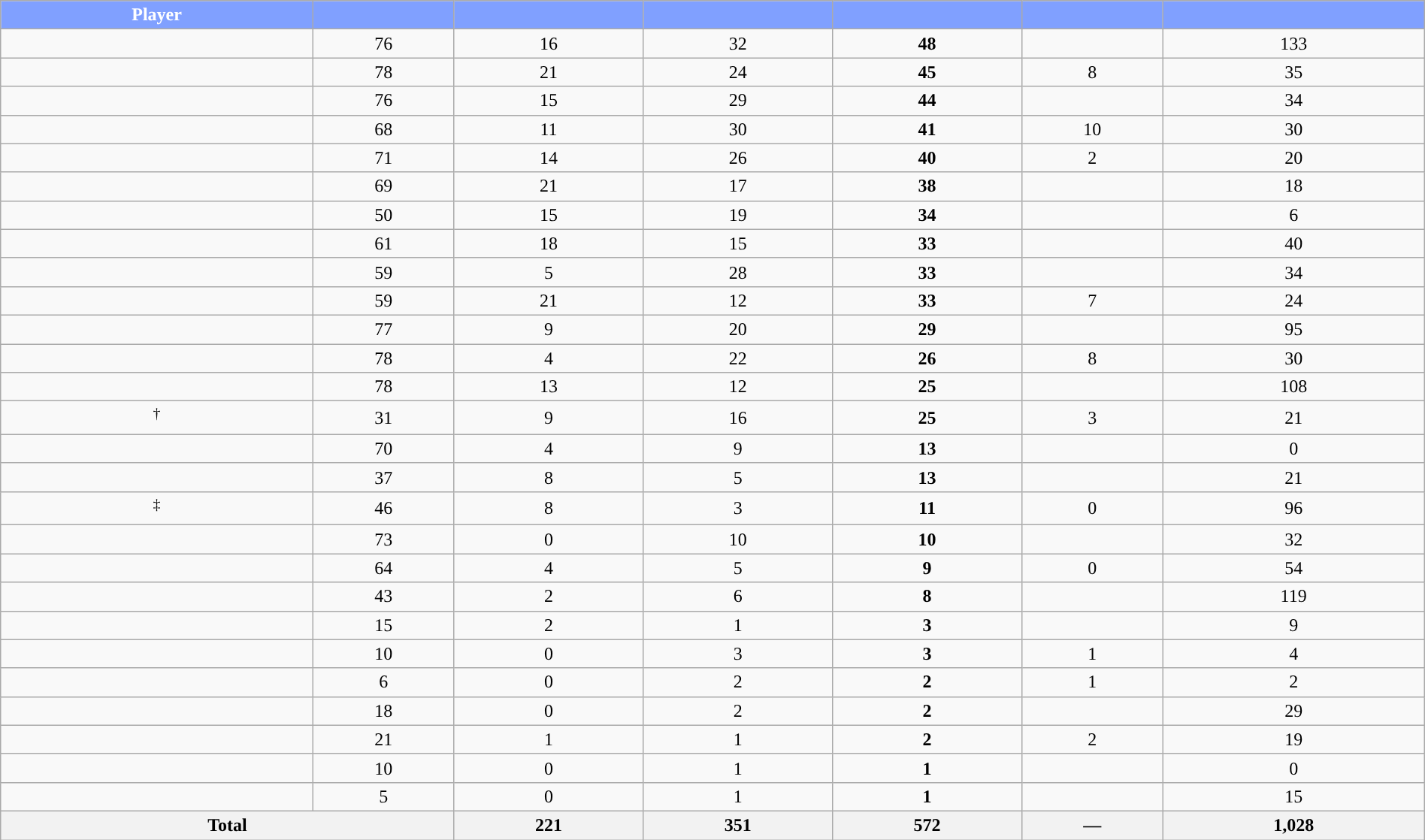<table class="wikitable sortable" style="width:100%; text-align:center;">
<tr align=center>
<th style="color:white; background:#80A0FF; ">Player</th>
<th style="color:white; background:#80A0FF; "></th>
<th style="color:white; background:#80A0FF; "></th>
<th style="color:white; background:#80A0FF; "></th>
<th style="color:white; background:#80A0FF; "></th>
<th style="color:white; background:#80A0FF; "></th>
<th style="color:white; background:#80A0FF; "></th>
</tr>
<tr>
<td></td>
<td>76</td>
<td>16</td>
<td>32</td>
<td><strong>48</strong></td>
<td></td>
<td>133</td>
</tr>
<tr>
<td></td>
<td>78</td>
<td>21</td>
<td>24</td>
<td><strong>45</strong></td>
<td>8</td>
<td>35</td>
</tr>
<tr>
<td></td>
<td>76</td>
<td>15</td>
<td>29</td>
<td><strong>44</strong></td>
<td></td>
<td>34</td>
</tr>
<tr>
<td></td>
<td>68</td>
<td>11</td>
<td>30</td>
<td><strong>41</strong></td>
<td>10</td>
<td>30</td>
</tr>
<tr>
<td></td>
<td>71</td>
<td>14</td>
<td>26</td>
<td><strong>40</strong></td>
<td>2</td>
<td>20</td>
</tr>
<tr>
<td></td>
<td>69</td>
<td>21</td>
<td>17</td>
<td><strong>38</strong></td>
<td></td>
<td>18</td>
</tr>
<tr>
<td></td>
<td>50</td>
<td>15</td>
<td>19</td>
<td><strong>34</strong></td>
<td></td>
<td>6</td>
</tr>
<tr>
<td></td>
<td>61</td>
<td>18</td>
<td>15</td>
<td><strong>33</strong></td>
<td></td>
<td>40</td>
</tr>
<tr>
<td></td>
<td>59</td>
<td>5</td>
<td>28</td>
<td><strong>33</strong></td>
<td></td>
<td>34</td>
</tr>
<tr>
<td></td>
<td>59</td>
<td>21</td>
<td>12</td>
<td><strong>33</strong></td>
<td>7</td>
<td>24</td>
</tr>
<tr>
<td></td>
<td>77</td>
<td>9</td>
<td>20</td>
<td><strong>29</strong></td>
<td></td>
<td>95</td>
</tr>
<tr>
<td></td>
<td>78</td>
<td>4</td>
<td>22</td>
<td><strong>26</strong></td>
<td>8</td>
<td>30</td>
</tr>
<tr>
<td></td>
<td>78</td>
<td>13</td>
<td>12</td>
<td><strong>25</strong></td>
<td></td>
<td>108</td>
</tr>
<tr>
<td><sup>†</sup></td>
<td>31</td>
<td>9</td>
<td>16</td>
<td><strong>25</strong></td>
<td>3</td>
<td>21</td>
</tr>
<tr>
<td></td>
<td>70</td>
<td>4</td>
<td>9</td>
<td><strong>13</strong></td>
<td></td>
<td>0</td>
</tr>
<tr>
<td></td>
<td>37</td>
<td>8</td>
<td>5</td>
<td><strong>13</strong></td>
<td></td>
<td>21</td>
</tr>
<tr>
<td><sup>‡</sup></td>
<td>46</td>
<td>8</td>
<td>3</td>
<td><strong>11</strong></td>
<td>0</td>
<td>96</td>
</tr>
<tr>
<td></td>
<td>73</td>
<td>0</td>
<td>10</td>
<td><strong>10</strong></td>
<td></td>
<td>32</td>
</tr>
<tr>
<td></td>
<td>64</td>
<td>4</td>
<td>5</td>
<td><strong>9</strong></td>
<td>0</td>
<td>54</td>
</tr>
<tr>
<td></td>
<td>43</td>
<td>2</td>
<td>6</td>
<td><strong>8</strong></td>
<td></td>
<td>119</td>
</tr>
<tr>
<td></td>
<td>15</td>
<td>2</td>
<td>1</td>
<td><strong>3</strong></td>
<td></td>
<td>9</td>
</tr>
<tr>
<td></td>
<td>10</td>
<td>0</td>
<td>3</td>
<td><strong>3</strong></td>
<td>1</td>
<td>4</td>
</tr>
<tr>
<td></td>
<td>6</td>
<td>0</td>
<td>2</td>
<td><strong>2</strong></td>
<td>1</td>
<td>2</td>
</tr>
<tr>
<td></td>
<td>18</td>
<td>0</td>
<td>2</td>
<td><strong>2</strong></td>
<td></td>
<td>29</td>
</tr>
<tr>
<td></td>
<td>21</td>
<td>1</td>
<td>1</td>
<td><strong>2</strong></td>
<td>2</td>
<td>19</td>
</tr>
<tr>
<td></td>
<td>10</td>
<td>0</td>
<td>1</td>
<td><strong>1</strong></td>
<td></td>
<td>0</td>
</tr>
<tr>
<td></td>
<td>5</td>
<td>0</td>
<td>1</td>
<td><strong>1</strong></td>
<td></td>
<td>15</td>
</tr>
<tr class="sortbottom">
<th colspan=2>Total</th>
<th>221</th>
<th>351</th>
<th>572</th>
<th>—</th>
<th>1,028</th>
</tr>
</table>
